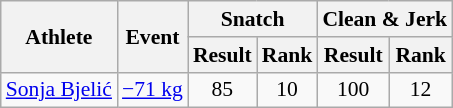<table class="wikitable" style="font-size:90%">
<tr>
<th rowspan="2">Athlete</th>
<th rowspan="2">Event</th>
<th colspan="2">Snatch</th>
<th colspan="2">Clean & Jerk</th>
</tr>
<tr>
<th>Result</th>
<th>Rank</th>
<th>Result</th>
<th>Rank</th>
</tr>
<tr align=center>
<td align=left><a href='#'>Sonja Bjelić</a></td>
<td align=left><a href='#'>−71 kg</a></td>
<td>85</td>
<td>10</td>
<td>100</td>
<td>12</td>
</tr>
</table>
